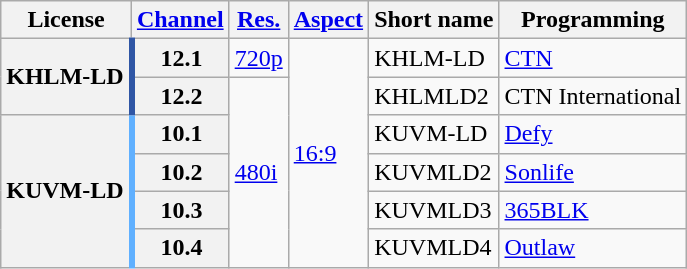<table class="wikitable">
<tr>
<th scope = "col">License</th>
<th scope = "col"><a href='#'>Channel</a></th>
<th scope = "col"><a href='#'>Res.</a></th>
<th scope = "col"><a href='#'>Aspect</a></th>
<th scope = "col">Short name</th>
<th scope = "col">Programming</th>
</tr>
<tr>
<th rowspan = "2" scope = "row" style="border-right: 4px solid #2f56a5;">KHLM-LD</th>
<th scope = "row">12.1</th>
<td><a href='#'>720p</a></td>
<td rowspan=6><a href='#'>16:9</a></td>
<td>KHLM-LD</td>
<td><a href='#'>CTN</a></td>
</tr>
<tr>
<th scope = "row">12.2</th>
<td rowspan=5><a href='#'>480i</a></td>
<td>KHLMLD2</td>
<td>CTN International</td>
</tr>
<tr>
<th rowspan = "4" scope = "row" style="border-right: 4px solid #60B0FF;">KUVM-LD</th>
<th scope = "row">10.1</th>
<td>KUVM-LD</td>
<td><a href='#'>Defy</a></td>
</tr>
<tr>
<th scope = "row">10.2</th>
<td>KUVMLD2</td>
<td><a href='#'>Sonlife</a></td>
</tr>
<tr>
<th scope = "row">10.3</th>
<td>KUVMLD3</td>
<td><a href='#'>365BLK</a></td>
</tr>
<tr>
<th scope = "row">10.4</th>
<td>KUVMLD4</td>
<td><a href='#'>Outlaw</a></td>
</tr>
</table>
